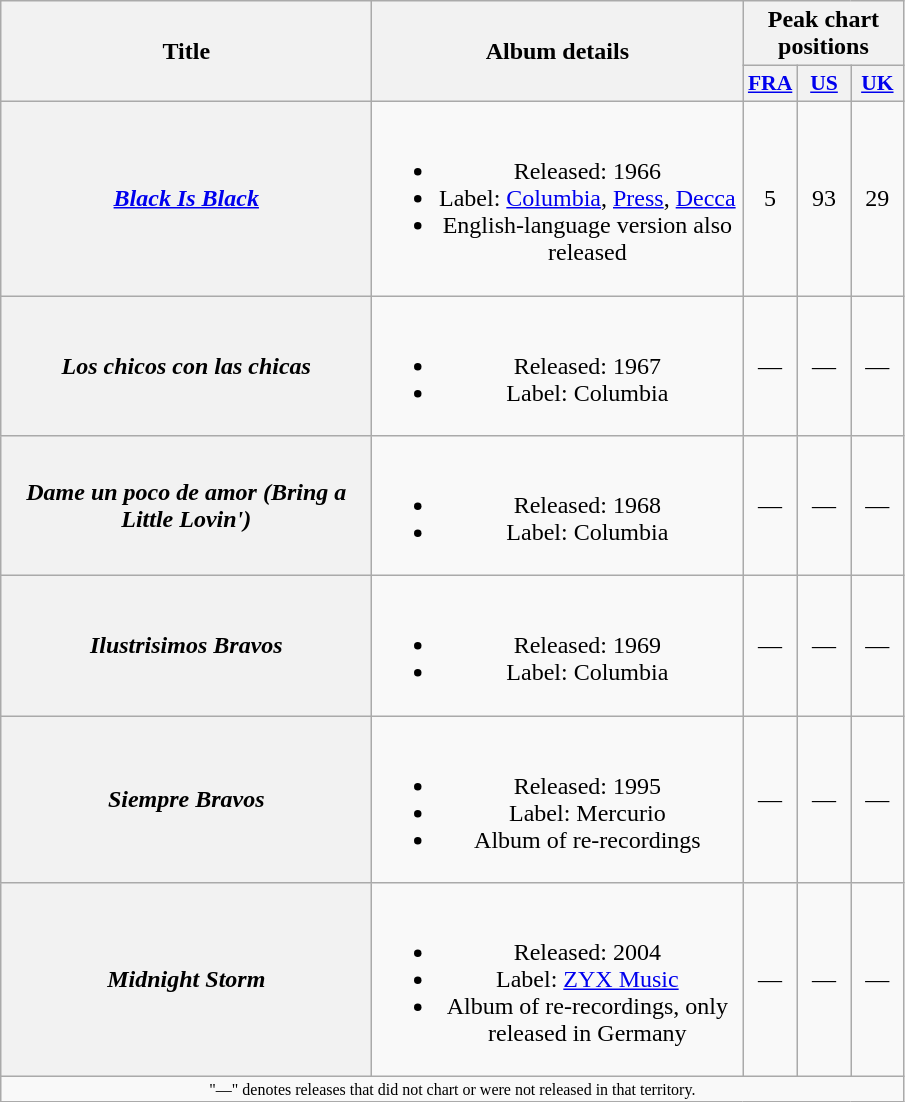<table class="wikitable plainrowheaders" style="text-align:center;">
<tr>
<th rowspan="2" scope="col" style="width:15em;">Title</th>
<th rowspan="2" scope="col" style="width:15em;">Album details</th>
<th colspan="3">Peak chart positions</th>
</tr>
<tr>
<th scope="col" style="width:2em;font-size:90%;"><a href='#'>FRA</a><br></th>
<th scope="col" style="width:2em;font-size:90%;"><a href='#'>US</a><br></th>
<th scope="col" style="width:2em;font-size:90%;"><a href='#'>UK</a><br></th>
</tr>
<tr>
<th scope="row"><em><a href='#'>Black Is Black</a></em></th>
<td><br><ul><li>Released: 1966</li><li>Label: <a href='#'>Columbia</a>, <a href='#'>Press</a>, <a href='#'>Decca</a></li><li>English-language version also released</li></ul></td>
<td>5</td>
<td>93</td>
<td>29</td>
</tr>
<tr>
<th scope="row"><em>Los chicos con las chicas</em></th>
<td><br><ul><li>Released: 1967</li><li>Label: Columbia</li></ul></td>
<td>—</td>
<td>—</td>
<td>—</td>
</tr>
<tr>
<th scope="row"><em>Dame un poco de amor (Bring a Little Lovin')</em></th>
<td><br><ul><li>Released: 1968</li><li>Label: Columbia</li></ul></td>
<td>—</td>
<td>—</td>
<td>—</td>
</tr>
<tr>
<th scope="row"><em>Ilustrisimos Bravos</em></th>
<td><br><ul><li>Released: 1969</li><li>Label: Columbia</li></ul></td>
<td>—</td>
<td>—</td>
<td>—</td>
</tr>
<tr>
<th scope="row"><em>Siempre Bravos</em></th>
<td><br><ul><li>Released: 1995</li><li>Label: Mercurio</li><li>Album of re-recordings</li></ul></td>
<td>—</td>
<td>—</td>
<td>—</td>
</tr>
<tr>
<th scope="row"><em>Midnight Storm</em></th>
<td><br><ul><li>Released: 2004</li><li>Label: <a href='#'>ZYX Music</a></li><li>Album of re-recordings, only released in Germany</li></ul></td>
<td>—</td>
<td>—</td>
<td>—</td>
</tr>
<tr>
<td colspan="5" style="font-size:8pt">"—" denotes releases that did not chart or were not released in that territory.</td>
</tr>
</table>
